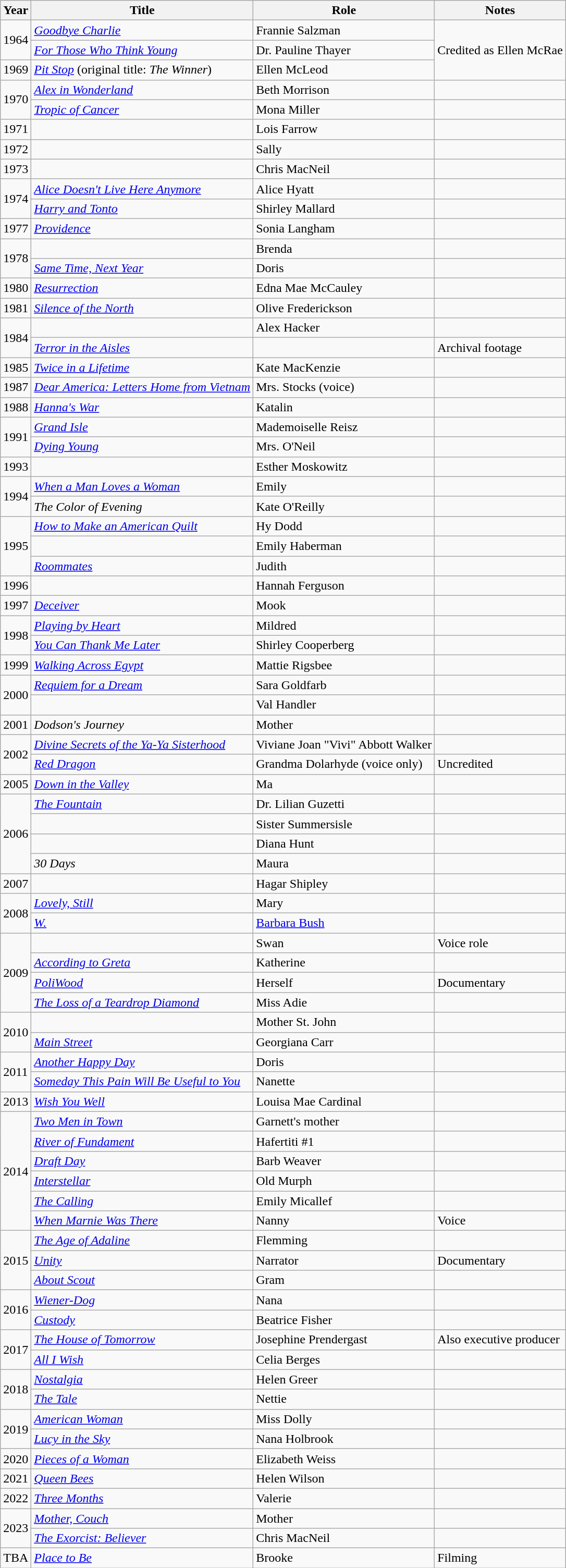<table class="wikitable sortable">
<tr>
<th>Year</th>
<th>Title</th>
<th>Role</th>
<th class="unsortable">Notes</th>
</tr>
<tr>
<td rowspan="2">1964</td>
<td><em><a href='#'>Goodbye Charlie</a></em></td>
<td>Frannie Salzman</td>
<td rowspan="3">Credited as Ellen McRae</td>
</tr>
<tr>
<td><em><a href='#'>For Those Who Think Young</a></em></td>
<td>Dr. Pauline Thayer</td>
</tr>
<tr>
<td>1969</td>
<td><em><a href='#'>Pit Stop</a></em> (original title: <em>The Winner</em>)</td>
<td>Ellen McLeod</td>
</tr>
<tr>
<td rowspan="2">1970</td>
<td><em><a href='#'>Alex in Wonderland</a></em></td>
<td>Beth Morrison</td>
<td></td>
</tr>
<tr>
<td><em><a href='#'>Tropic of Cancer</a></em></td>
<td>Mona Miller</td>
<td></td>
</tr>
<tr>
<td>1971</td>
<td><em></em></td>
<td>Lois Farrow</td>
<td></td>
</tr>
<tr>
<td>1972</td>
<td><em></em></td>
<td>Sally</td>
<td></td>
</tr>
<tr>
<td>1973</td>
<td><em></em></td>
<td>Chris MacNeil</td>
<td></td>
</tr>
<tr>
<td rowspan="2">1974</td>
<td><em><a href='#'>Alice Doesn't Live Here Anymore</a></em></td>
<td>Alice Hyatt</td>
<td></td>
</tr>
<tr>
<td><em><a href='#'>Harry and Tonto</a></em></td>
<td>Shirley Mallard</td>
<td></td>
</tr>
<tr>
<td>1977</td>
<td><em><a href='#'>Providence</a></em></td>
<td>Sonia Langham</td>
<td></td>
</tr>
<tr>
<td rowspan="2">1978</td>
<td><em></em></td>
<td>Brenda</td>
<td></td>
</tr>
<tr>
<td><em><a href='#'>Same Time, Next Year</a></em></td>
<td>Doris</td>
<td></td>
</tr>
<tr>
<td>1980</td>
<td><em><a href='#'>Resurrection</a></em></td>
<td>Edna Mae McCauley</td>
<td></td>
</tr>
<tr>
<td>1981</td>
<td><em><a href='#'>Silence of the North</a></em></td>
<td>Olive Frederickson</td>
<td></td>
</tr>
<tr>
<td rowspan="2">1984</td>
<td><em></em></td>
<td>Alex Hacker</td>
<td></td>
</tr>
<tr>
<td><em><a href='#'>Terror in the Aisles</a></em></td>
<td></td>
<td>Archival footage</td>
</tr>
<tr>
<td>1985</td>
<td><em><a href='#'>Twice in a Lifetime</a></em></td>
<td>Kate MacKenzie</td>
<td></td>
</tr>
<tr>
<td>1987</td>
<td><em><a href='#'>Dear America: Letters Home from Vietnam</a></em></td>
<td>Mrs. Stocks (voice)</td>
<td></td>
</tr>
<tr>
<td>1988</td>
<td><em><a href='#'>Hanna's War</a></em></td>
<td>Katalin</td>
<td></td>
</tr>
<tr>
<td rowspan="2">1991</td>
<td><em><a href='#'>Grand Isle</a></em></td>
<td>Mademoiselle Reisz</td>
<td></td>
</tr>
<tr>
<td><em><a href='#'>Dying Young</a></em></td>
<td>Mrs. O'Neil</td>
<td></td>
</tr>
<tr>
<td>1993</td>
<td><em></em></td>
<td>Esther Moskowitz</td>
<td></td>
</tr>
<tr>
<td rowspan="2">1994</td>
<td><em><a href='#'>When a Man Loves a Woman</a></em></td>
<td>Emily</td>
<td></td>
</tr>
<tr>
<td data-sort-value="Color of Evening, The"><em>The Color of Evening</em></td>
<td>Kate O'Reilly</td>
<td></td>
</tr>
<tr>
<td rowspan="3">1995</td>
<td><em><a href='#'>How to Make an American Quilt</a></em></td>
<td>Hy Dodd</td>
<td></td>
</tr>
<tr>
<td><em></em></td>
<td>Emily Haberman</td>
<td></td>
</tr>
<tr>
<td><em><a href='#'>Roommates</a></em></td>
<td>Judith</td>
<td></td>
</tr>
<tr>
<td>1996</td>
<td><em></em></td>
<td>Hannah Ferguson</td>
<td></td>
</tr>
<tr>
<td>1997</td>
<td><em><a href='#'>Deceiver</a></em></td>
<td>Mook</td>
<td></td>
</tr>
<tr>
<td rowspan="2">1998</td>
<td><em><a href='#'>Playing by Heart</a></em></td>
<td>Mildred</td>
<td></td>
</tr>
<tr>
<td><em><a href='#'>You Can Thank Me Later</a></em></td>
<td>Shirley Cooperberg</td>
<td></td>
</tr>
<tr>
<td>1999</td>
<td><em><a href='#'>Walking Across Egypt</a></em></td>
<td>Mattie Rigsbee</td>
<td></td>
</tr>
<tr>
<td rowspan="2">2000</td>
<td><em><a href='#'>Requiem for a Dream</a></em></td>
<td>Sara Goldfarb</td>
<td></td>
</tr>
<tr>
<td><em></em></td>
<td>Val Handler</td>
<td></td>
</tr>
<tr>
<td>2001</td>
<td><em>Dodson's Journey</em></td>
<td>Mother</td>
<td></td>
</tr>
<tr>
<td rowspan="2">2002</td>
<td><em><a href='#'>Divine Secrets of the Ya-Ya Sisterhood</a></em></td>
<td>Viviane Joan "Vivi" Abbott Walker</td>
<td></td>
</tr>
<tr>
<td><em><a href='#'>Red Dragon</a></em></td>
<td>Grandma Dolarhyde (voice only)</td>
<td>Uncredited</td>
</tr>
<tr>
<td>2005</td>
<td><em><a href='#'>Down in the Valley</a></em></td>
<td>Ma</td>
<td></td>
</tr>
<tr>
<td rowspan="4">2006</td>
<td data-sort-value="Fountain, The"><em><a href='#'>The Fountain</a></em></td>
<td>Dr. Lilian Guzetti</td>
<td></td>
</tr>
<tr>
<td><em></em></td>
<td>Sister Summersisle</td>
<td></td>
</tr>
<tr>
<td><em></em></td>
<td>Diana Hunt</td>
<td></td>
</tr>
<tr>
<td><em>30 Days</em></td>
<td>Maura</td>
<td></td>
</tr>
<tr>
<td>2007</td>
<td><em></em></td>
<td>Hagar Shipley</td>
<td></td>
</tr>
<tr>
<td rowspan="2">2008</td>
<td><em><a href='#'>Lovely, Still</a></em></td>
<td>Mary</td>
<td></td>
</tr>
<tr>
<td><em><a href='#'>W.</a></em></td>
<td><a href='#'>Barbara Bush</a></td>
<td></td>
</tr>
<tr>
<td rowspan="4">2009</td>
<td><em></em></td>
<td>Swan</td>
<td>Voice role</td>
</tr>
<tr>
<td><em><a href='#'>According to Greta</a></em></td>
<td>Katherine</td>
<td></td>
</tr>
<tr>
<td><em><a href='#'>PoliWood</a></em></td>
<td>Herself</td>
<td>Documentary</td>
</tr>
<tr>
<td data-sort-value="Loss of a Teardrop Diamond, The"><em><a href='#'>The Loss of a Teardrop Diamond</a></em></td>
<td>Miss Adie</td>
<td></td>
</tr>
<tr>
<td rowspan="2">2010</td>
<td><em></em></td>
<td>Mother St. John</td>
<td></td>
</tr>
<tr>
<td><em><a href='#'>Main Street</a></em></td>
<td>Georgiana Carr</td>
<td></td>
</tr>
<tr>
<td rowspan="2">2011</td>
<td><em><a href='#'>Another Happy Day</a></em></td>
<td>Doris</td>
<td></td>
</tr>
<tr>
<td><em><a href='#'>Someday This Pain Will Be Useful to You</a></em></td>
<td>Nanette</td>
<td></td>
</tr>
<tr>
<td>2013</td>
<td><em><a href='#'>Wish You Well</a></em></td>
<td>Louisa Mae Cardinal</td>
<td></td>
</tr>
<tr>
<td rowspan="6">2014</td>
<td><em><a href='#'>Two Men in Town</a></em></td>
<td>Garnett's mother</td>
<td></td>
</tr>
<tr>
<td><em><a href='#'>River of Fundament</a></em></td>
<td>Hafertiti #1</td>
<td></td>
</tr>
<tr>
<td><em><a href='#'>Draft Day</a></em></td>
<td>Barb Weaver</td>
<td></td>
</tr>
<tr>
<td><em><a href='#'>Interstellar</a></em></td>
<td>Old Murph</td>
<td></td>
</tr>
<tr>
<td><em><a href='#'>The Calling</a></em></td>
<td>Emily Micallef</td>
<td></td>
</tr>
<tr>
<td><em><a href='#'>When Marnie Was There</a></em></td>
<td>Nanny</td>
<td>Voice</td>
</tr>
<tr>
<td rowspan="3">2015</td>
<td data-sort-value="Age of Adaline, The"><em><a href='#'>The Age of Adaline</a></em></td>
<td>Flemming</td>
<td></td>
</tr>
<tr>
<td><em><a href='#'>Unity</a></em></td>
<td>Narrator</td>
<td>Documentary</td>
</tr>
<tr>
<td><em><a href='#'>About Scout</a></em></td>
<td>Gram</td>
<td></td>
</tr>
<tr>
<td rowspan="2">2016</td>
<td><em><a href='#'>Wiener-Dog</a></em></td>
<td>Nana</td>
<td></td>
</tr>
<tr>
<td><em><a href='#'>Custody</a></em></td>
<td>Beatrice Fisher</td>
<td></td>
</tr>
<tr>
<td rowspan="2">2017</td>
<td data-sort-value="House of Tomorrow, The"><em><a href='#'>The House of Tomorrow</a></em></td>
<td>Josephine Prendergast</td>
<td>Also executive producer</td>
</tr>
<tr>
<td><em><a href='#'>All I Wish</a></em></td>
<td>Celia Berges</td>
<td></td>
</tr>
<tr>
<td rowspan="2">2018</td>
<td><em><a href='#'>Nostalgia</a></em></td>
<td>Helen Greer</td>
<td></td>
</tr>
<tr>
<td data-sort-value="Tale, The"><em><a href='#'>The Tale</a></em></td>
<td>Nettie</td>
<td></td>
</tr>
<tr>
<td rowspan="2">2019</td>
<td><em><a href='#'>American Woman</a></em></td>
<td>Miss Dolly</td>
<td></td>
</tr>
<tr>
<td><em><a href='#'>Lucy in the Sky</a></em></td>
<td>Nana Holbrook</td>
<td></td>
</tr>
<tr>
<td>2020</td>
<td><em><a href='#'>Pieces of a Woman</a></em></td>
<td>Elizabeth Weiss</td>
<td></td>
</tr>
<tr>
<td>2021</td>
<td><em><a href='#'>Queen Bees</a></em></td>
<td>Helen Wilson</td>
<td></td>
</tr>
<tr>
<td>2022</td>
<td><em><a href='#'>Three Months</a></em></td>
<td>Valerie</td>
<td></td>
</tr>
<tr>
<td rowspan="2">2023</td>
<td><em><a href='#'>Mother, Couch</a></em></td>
<td>Mother</td>
<td></td>
</tr>
<tr>
<td><em><a href='#'>The Exorcist: Believer</a></em></td>
<td>Chris MacNeil</td>
<td></td>
</tr>
<tr>
<td>TBA</td>
<td><em><a href='#'>Place to Be</a></em></td>
<td>Brooke</td>
<td>Filming</td>
</tr>
</table>
